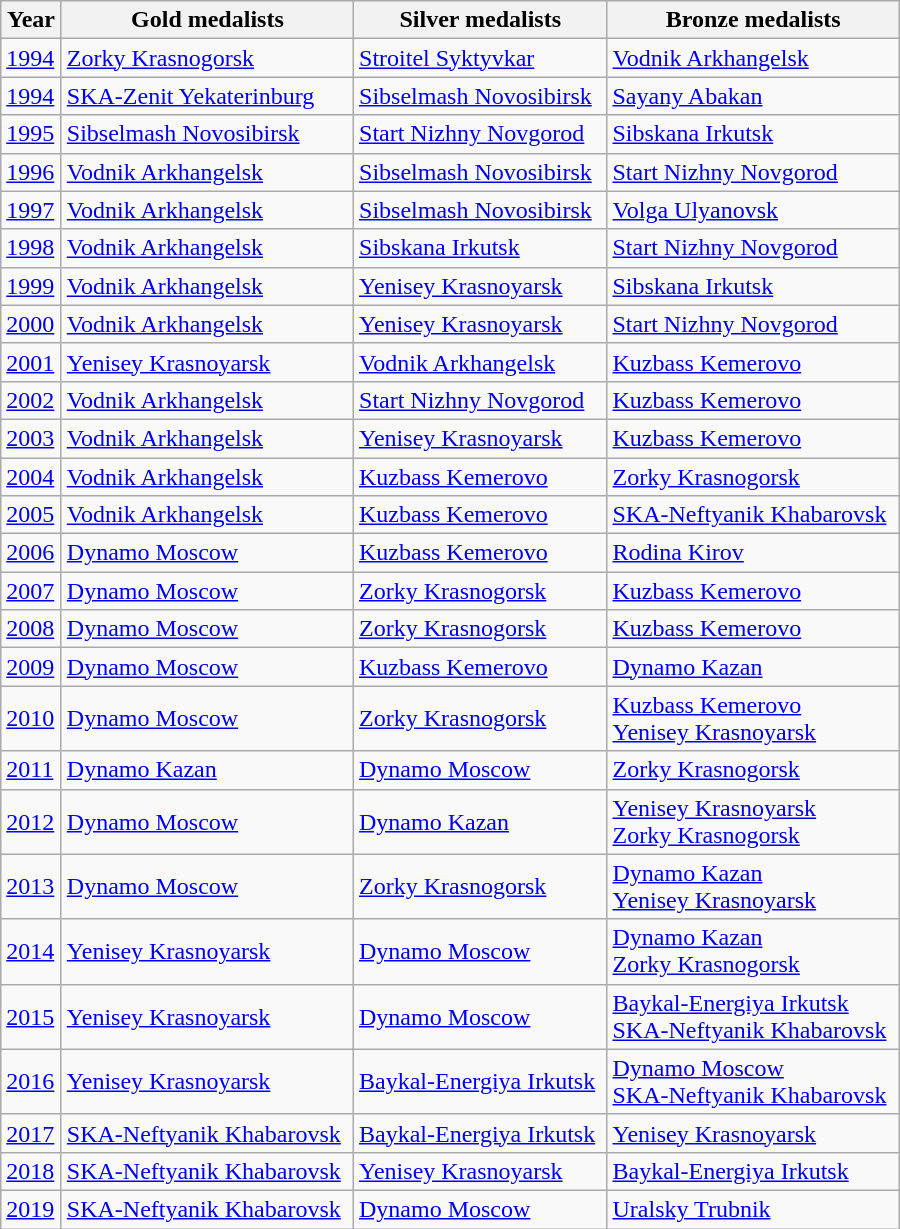<table class="wikitable" style="width:600px;">
<tr>
<th>Year</th>
<th>Gold medalists</th>
<th>Silver medalists</th>
<th>Bronze medalists</th>
</tr>
<tr>
<td><a href='#'>1994</a></td>
<td><a href='#'>Zorky Krasnogorsk</a></td>
<td><a href='#'>Stroitel Syktyvkar</a></td>
<td><a href='#'>Vodnik Arkhangelsk</a></td>
</tr>
<tr>
<td><a href='#'>1994</a></td>
<td><a href='#'>SKA-Zenit Yekaterinburg</a></td>
<td><a href='#'>Sibselmash Novosibirsk</a></td>
<td><a href='#'>Sayany Abakan</a></td>
</tr>
<tr>
<td><a href='#'>1995</a></td>
<td><a href='#'>Sibselmash Novosibirsk</a></td>
<td><a href='#'>Start Nizhny Novgorod</a></td>
<td><a href='#'>Sibskana Irkutsk</a></td>
</tr>
<tr>
<td><a href='#'>1996</a></td>
<td><a href='#'>Vodnik Arkhangelsk</a></td>
<td><a href='#'>Sibselmash Novosibirsk</a></td>
<td><a href='#'>Start Nizhny Novgorod</a></td>
</tr>
<tr>
<td><a href='#'>1997</a></td>
<td><a href='#'>Vodnik Arkhangelsk</a></td>
<td><a href='#'>Sibselmash Novosibirsk</a></td>
<td><a href='#'>Volga Ulyanovsk</a></td>
</tr>
<tr>
<td><a href='#'>1998</a></td>
<td><a href='#'>Vodnik Arkhangelsk</a></td>
<td><a href='#'>Sibskana Irkutsk</a></td>
<td><a href='#'>Start Nizhny Novgorod</a></td>
</tr>
<tr>
<td><a href='#'>1999</a></td>
<td><a href='#'>Vodnik Arkhangelsk</a></td>
<td><a href='#'>Yenisey Krasnoyarsk</a></td>
<td><a href='#'>Sibskana Irkutsk</a></td>
</tr>
<tr>
<td><a href='#'>2000</a></td>
<td><a href='#'>Vodnik Arkhangelsk</a></td>
<td><a href='#'>Yenisey Krasnoyarsk</a></td>
<td><a href='#'>Start Nizhny Novgorod</a></td>
</tr>
<tr>
<td><a href='#'>2001</a></td>
<td><a href='#'>Yenisey Krasnoyarsk</a></td>
<td><a href='#'>Vodnik Arkhangelsk</a></td>
<td><a href='#'>Kuzbass Kemerovo</a></td>
</tr>
<tr>
<td><a href='#'>2002</a></td>
<td><a href='#'>Vodnik Arkhangelsk</a></td>
<td><a href='#'>Start Nizhny Novgorod</a></td>
<td><a href='#'>Kuzbass Kemerovo</a></td>
</tr>
<tr>
<td><a href='#'>2003</a></td>
<td><a href='#'>Vodnik Arkhangelsk</a></td>
<td><a href='#'>Yenisey Krasnoyarsk</a></td>
<td><a href='#'>Kuzbass Kemerovo</a></td>
</tr>
<tr>
<td><a href='#'>2004</a></td>
<td><a href='#'>Vodnik Arkhangelsk</a></td>
<td><a href='#'>Kuzbass Kemerovo</a></td>
<td><a href='#'>Zorky Krasnogorsk</a></td>
</tr>
<tr>
<td><a href='#'>2005</a></td>
<td><a href='#'>Vodnik Arkhangelsk</a></td>
<td><a href='#'>Kuzbass Kemerovo</a></td>
<td><a href='#'>SKA-Neftyanik Khabarovsk</a></td>
</tr>
<tr>
<td><a href='#'>2006</a></td>
<td><a href='#'>Dynamo Moscow</a></td>
<td><a href='#'>Kuzbass Kemerovo</a></td>
<td><a href='#'>Rodina Kirov</a></td>
</tr>
<tr>
<td><a href='#'>2007</a></td>
<td><a href='#'>Dynamo Moscow</a></td>
<td><a href='#'>Zorky Krasnogorsk</a></td>
<td><a href='#'>Kuzbass Kemerovo</a></td>
</tr>
<tr>
<td><a href='#'>2008</a></td>
<td><a href='#'>Dynamo Moscow</a></td>
<td><a href='#'>Zorky Krasnogorsk</a></td>
<td><a href='#'>Kuzbass Kemerovo</a></td>
</tr>
<tr>
<td><a href='#'>2009</a></td>
<td><a href='#'>Dynamo Moscow</a></td>
<td><a href='#'>Kuzbass Kemerovo</a></td>
<td><a href='#'>Dynamo Kazan</a></td>
</tr>
<tr>
<td><a href='#'>2010</a></td>
<td><a href='#'>Dynamo Moscow</a></td>
<td><a href='#'>Zorky Krasnogorsk</a></td>
<td><a href='#'>Kuzbass Kemerovo</a><br><a href='#'>Yenisey Krasnoyarsk</a></td>
</tr>
<tr>
<td><a href='#'>2011</a></td>
<td><a href='#'>Dynamo Kazan</a></td>
<td><a href='#'>Dynamo Moscow</a></td>
<td><a href='#'>Zorky Krasnogorsk</a></td>
</tr>
<tr>
<td><a href='#'>2012</a></td>
<td><a href='#'>Dynamo Moscow</a></td>
<td><a href='#'>Dynamo Kazan</a></td>
<td><a href='#'>Yenisey Krasnoyarsk</a><br><a href='#'>Zorky Krasnogorsk</a></td>
</tr>
<tr>
<td><a href='#'>2013</a></td>
<td><a href='#'>Dynamo Moscow</a></td>
<td><a href='#'>Zorky Krasnogorsk</a></td>
<td><a href='#'>Dynamo Kazan</a><br><a href='#'>Yenisey Krasnoyarsk</a></td>
</tr>
<tr>
<td><a href='#'>2014</a></td>
<td><a href='#'>Yenisey Krasnoyarsk</a></td>
<td><a href='#'>Dynamo Moscow</a></td>
<td><a href='#'>Dynamo Kazan</a><br><a href='#'>Zorky Krasnogorsk</a></td>
</tr>
<tr>
<td><a href='#'>2015</a></td>
<td><a href='#'>Yenisey Krasnoyarsk</a></td>
<td><a href='#'>Dynamo Moscow</a></td>
<td><a href='#'>Baykal-Energiya Irkutsk</a><br><a href='#'>SKA-Neftyanik Khabarovsk</a></td>
</tr>
<tr>
<td><a href='#'>2016</a></td>
<td><a href='#'>Yenisey Krasnoyarsk</a></td>
<td><a href='#'>Baykal-Energiya Irkutsk</a></td>
<td><a href='#'>Dynamo Moscow</a><br><a href='#'>SKA-Neftyanik Khabarovsk</a></td>
</tr>
<tr>
<td><a href='#'>2017</a></td>
<td><a href='#'>SKA-Neftyanik Khabarovsk</a></td>
<td><a href='#'>Baykal-Energiya Irkutsk</a></td>
<td><a href='#'>Yenisey Krasnoyarsk</a></td>
</tr>
<tr>
<td><a href='#'>2018</a></td>
<td><a href='#'>SKA-Neftyanik Khabarovsk</a></td>
<td><a href='#'>Yenisey Krasnoyarsk</a></td>
<td><a href='#'>Baykal-Energiya Irkutsk</a></td>
</tr>
<tr>
<td><a href='#'>2019</a></td>
<td><a href='#'>SKA-Neftyanik Khabarovsk</a></td>
<td><a href='#'>Dynamo Moscow</a></td>
<td><a href='#'>Uralsky Trubnik</a></td>
</tr>
</table>
